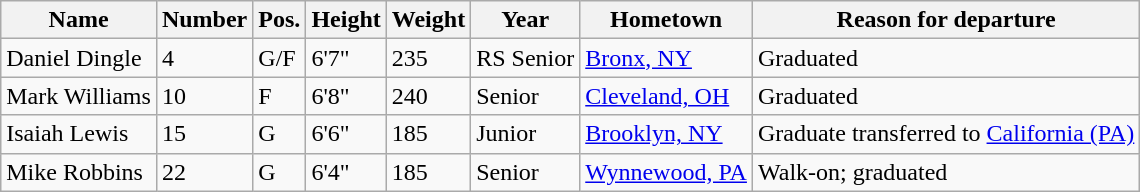<table class="wikitable sortable" border="1">
<tr>
<th>Name</th>
<th>Number</th>
<th>Pos.</th>
<th>Height</th>
<th>Weight</th>
<th>Year</th>
<th>Hometown</th>
<th class="unsortable">Reason for departure</th>
</tr>
<tr>
<td>Daniel Dingle</td>
<td>4</td>
<td>G/F</td>
<td>6'7"</td>
<td>235</td>
<td>RS Senior</td>
<td><a href='#'>Bronx, NY</a></td>
<td>Graduated</td>
</tr>
<tr>
<td>Mark Williams</td>
<td>10</td>
<td>F</td>
<td>6'8"</td>
<td>240</td>
<td>Senior</td>
<td><a href='#'>Cleveland, OH</a></td>
<td>Graduated</td>
</tr>
<tr>
<td>Isaiah Lewis</td>
<td>15</td>
<td>G</td>
<td>6'6"</td>
<td>185</td>
<td>Junior</td>
<td><a href='#'>Brooklyn, NY</a></td>
<td>Graduate transferred to <a href='#'>California (PA)</a></td>
</tr>
<tr>
<td>Mike Robbins</td>
<td>22</td>
<td>G</td>
<td>6'4"</td>
<td>185</td>
<td>Senior</td>
<td><a href='#'>Wynnewood, PA</a></td>
<td>Walk-on; graduated</td>
</tr>
</table>
